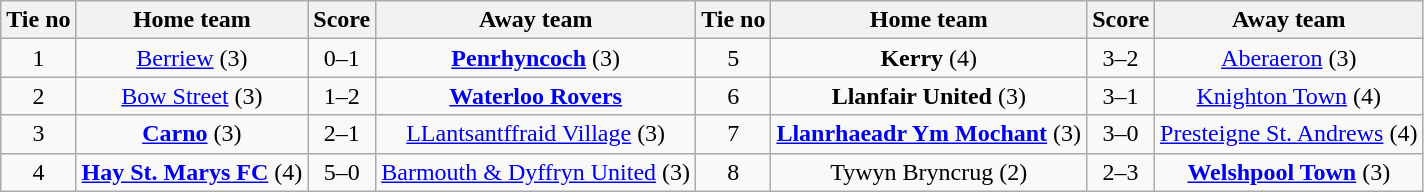<table class="wikitable" style="text-align: center">
<tr>
<th>Tie no</th>
<th>Home team</th>
<th>Score</th>
<th>Away team</th>
<th>Tie no</th>
<th>Home team</th>
<th>Score</th>
<th>Away team</th>
</tr>
<tr>
<td>1</td>
<td><a href='#'>Berriew</a> (3)</td>
<td>0–1 </td>
<td><strong><a href='#'>Penrhyncoch</a></strong> (3)</td>
<td>5</td>
<td><strong>Kerry</strong> (4)</td>
<td>3–2</td>
<td><a href='#'>Aberaeron</a> (3)</td>
</tr>
<tr>
<td>2</td>
<td><a href='#'>Bow Street</a> (3)</td>
<td>1–2</td>
<td><strong><a href='#'>Waterloo Rovers</a></strong></td>
<td>6</td>
<td><strong>Llanfair United</strong> (3)</td>
<td>3–1</td>
<td><a href='#'>Knighton Town</a> (4)</td>
</tr>
<tr>
<td>3</td>
<td><strong><a href='#'>Carno</a></strong> (3)</td>
<td>2–1 </td>
<td><a href='#'>LLantsantffraid Village</a> (3)</td>
<td>7</td>
<td><strong><a href='#'>Llanrhaeadr Ym Mochant</a></strong> (3)</td>
<td>3–0</td>
<td><a href='#'>Presteigne St. Andrews</a>  (4)</td>
</tr>
<tr>
<td>4</td>
<td><strong><a href='#'>Hay St. Marys FC</a></strong> (4)</td>
<td>5–0</td>
<td><a href='#'>Barmouth & Dyffryn United</a> (3)</td>
<td>8</td>
<td>Tywyn Bryncrug (2)</td>
<td>2–3</td>
<td><strong><a href='#'>Welshpool Town</a></strong> (3)</td>
</tr>
</table>
